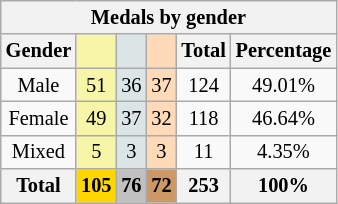<table class=wikitable style="font-size:85%; text-align:center">
<tr>
<th colspan=6>Medals by gender</th>
</tr>
<tr>
<th>Gender</th>
<td bgcolor=F7F6A8></td>
<td bgcolor=DCE5E5></td>
<td bgcolor=FFDAB9></td>
<th>Total</th>
<th>Percentage</th>
</tr>
<tr>
<td>Male</td>
<td bgcolor=F7F6A8>51</td>
<td bgcolor=DCE5E5>36</td>
<td bgcolor=FFDAB9>37</td>
<td>124</td>
<td>49.01%</td>
</tr>
<tr>
<td>Female</td>
<td bgcolor=F7F6A8>49</td>
<td bgcolor=DCE5E5>37</td>
<td bgcolor=FFDAB9>32</td>
<td>118</td>
<td>46.64%</td>
</tr>
<tr>
<td>Mixed</td>
<td bgcolor=F7F6A8>5</td>
<td bgcolor=DCE5E5>3</td>
<td bgcolor=FFDAB9>3</td>
<td>11</td>
<td>4.35%</td>
</tr>
<tr>
<th>Total</th>
<th style=background:gold>105</th>
<th style=background:silver>76</th>
<th style=background:#c96>72</th>
<th>253</th>
<th>100%</th>
</tr>
</table>
